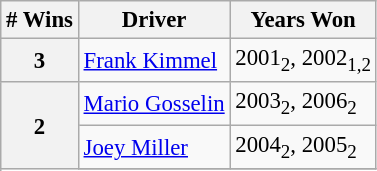<table class="wikitable" style="font-size: 95%;">
<tr>
<th># Wins</th>
<th>Driver</th>
<th>Years Won</th>
</tr>
<tr>
<th>3</th>
<td><a href='#'>Frank Kimmel</a></td>
<td>2001<sub>2</sub>, 2002<sub>1,2</sub></td>
</tr>
<tr>
<th rowspan="6">2</th>
<td><a href='#'>Mario Gosselin</a></td>
<td>2003<sub>2</sub>, 2006<sub>2</sub></td>
</tr>
<tr>
<td><a href='#'>Joey Miller</a></td>
<td>2004<sub>2</sub>, 2005<sub>2</sub></td>
</tr>
<tr>
</tr>
</table>
